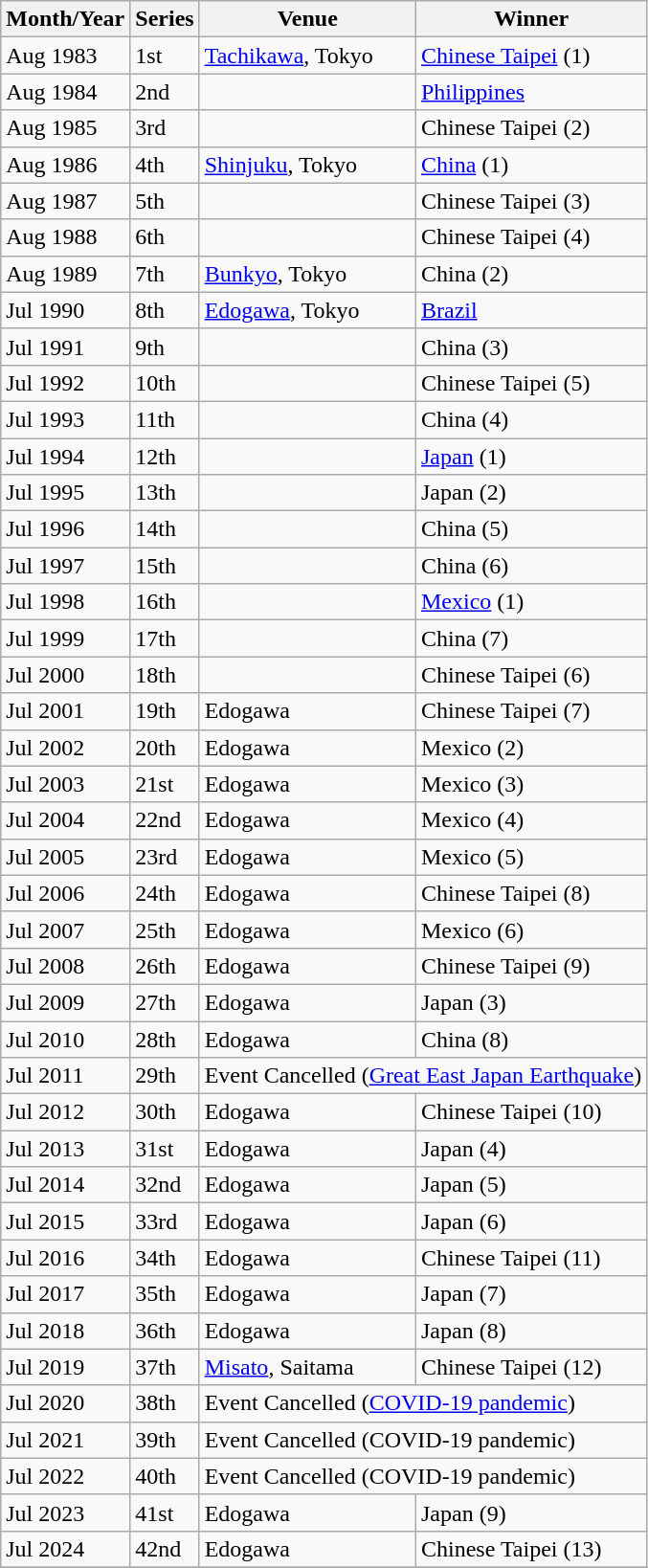<table class="wikitable sortable">
<tr>
<th>Month/Year</th>
<th>Series</th>
<th>Venue</th>
<th>Winner</th>
</tr>
<tr>
<td>Aug 1983</td>
<td>1st</td>
<td><a href='#'>Tachikawa</a>, Tokyo</td>
<td><a href='#'>Chinese Taipei</a> (1)</td>
</tr>
<tr>
<td>Aug 1984</td>
<td>2nd</td>
<td></td>
<td><a href='#'>Philippines</a></td>
</tr>
<tr>
<td>Aug 1985</td>
<td>3rd</td>
<td></td>
<td>Chinese Taipei (2)</td>
</tr>
<tr>
<td>Aug 1986</td>
<td>4th</td>
<td><a href='#'>Shinjuku</a>, Tokyo</td>
<td><a href='#'>China</a> (1)</td>
</tr>
<tr>
<td>Aug 1987</td>
<td>5th</td>
<td></td>
<td>Chinese Taipei (3)</td>
</tr>
<tr>
<td>Aug 1988</td>
<td>6th</td>
<td></td>
<td>Chinese Taipei (4)</td>
</tr>
<tr>
<td>Aug 1989</td>
<td>7th</td>
<td><a href='#'>Bunkyo</a>, Tokyo</td>
<td>China (2)</td>
</tr>
<tr>
<td>Jul 1990</td>
<td>8th</td>
<td><a href='#'>Edogawa</a>, Tokyo</td>
<td><a href='#'>Brazil</a></td>
</tr>
<tr>
<td>Jul 1991</td>
<td>9th</td>
<td></td>
<td>China (3)</td>
</tr>
<tr>
<td>Jul 1992</td>
<td>10th</td>
<td></td>
<td>Chinese Taipei (5)</td>
</tr>
<tr>
<td>Jul 1993</td>
<td>11th</td>
<td></td>
<td>China (4)</td>
</tr>
<tr>
<td>Jul 1994</td>
<td>12th</td>
<td></td>
<td><a href='#'>Japan</a> (1)</td>
</tr>
<tr>
<td>Jul 1995</td>
<td>13th</td>
<td></td>
<td>Japan (2)</td>
</tr>
<tr>
<td>Jul 1996</td>
<td>14th</td>
<td></td>
<td>China (5)</td>
</tr>
<tr>
<td>Jul 1997</td>
<td>15th</td>
<td></td>
<td>China (6)</td>
</tr>
<tr>
<td>Jul 1998</td>
<td>16th</td>
<td></td>
<td><a href='#'>Mexico</a> (1)</td>
</tr>
<tr>
<td>Jul 1999</td>
<td>17th</td>
<td></td>
<td>China (7)</td>
</tr>
<tr>
<td>Jul 2000</td>
<td>18th</td>
<td></td>
<td>Chinese Taipei (6)</td>
</tr>
<tr>
<td>Jul 2001</td>
<td>19th</td>
<td>Edogawa</td>
<td>Chinese Taipei (7)</td>
</tr>
<tr>
<td>Jul 2002</td>
<td>20th</td>
<td>Edogawa</td>
<td>Mexico (2)</td>
</tr>
<tr>
<td>Jul 2003</td>
<td>21st</td>
<td>Edogawa</td>
<td>Mexico (3)</td>
</tr>
<tr>
<td>Jul 2004</td>
<td>22nd</td>
<td>Edogawa</td>
<td>Mexico (4)</td>
</tr>
<tr>
<td>Jul 2005</td>
<td>23rd</td>
<td>Edogawa</td>
<td>Mexico (5)</td>
</tr>
<tr>
<td>Jul 2006</td>
<td>24th</td>
<td>Edogawa</td>
<td>Chinese Taipei (8)</td>
</tr>
<tr>
<td>Jul 2007</td>
<td>25th</td>
<td>Edogawa</td>
<td>Mexico (6)</td>
</tr>
<tr>
<td>Jul 2008</td>
<td>26th</td>
<td>Edogawa</td>
<td>Chinese Taipei (9)</td>
</tr>
<tr>
<td>Jul 2009</td>
<td>27th</td>
<td>Edogawa</td>
<td>Japan (3)</td>
</tr>
<tr>
<td>Jul 2010</td>
<td>28th</td>
<td>Edogawa</td>
<td>China (8)</td>
</tr>
<tr>
<td>Jul 2011</td>
<td>29th</td>
<td colspan=2>Event Cancelled (<a href='#'>Great East Japan Earthquake</a>)</td>
</tr>
<tr>
<td>Jul 2012</td>
<td>30th</td>
<td>Edogawa</td>
<td>Chinese Taipei (10)</td>
</tr>
<tr>
<td>Jul 2013</td>
<td>31st</td>
<td>Edogawa</td>
<td>Japan (4)</td>
</tr>
<tr>
<td>Jul 2014</td>
<td>32nd</td>
<td>Edogawa</td>
<td>Japan (5)</td>
</tr>
<tr>
<td>Jul 2015</td>
<td>33rd</td>
<td>Edogawa</td>
<td>Japan (6)</td>
</tr>
<tr>
<td>Jul 2016</td>
<td>34th</td>
<td>Edogawa</td>
<td>Chinese Taipei (11) </td>
</tr>
<tr>
<td>Jul 2017</td>
<td>35th</td>
<td>Edogawa</td>
<td>Japan (7)</td>
</tr>
<tr>
<td>Jul 2018</td>
<td>36th</td>
<td>Edogawa</td>
<td>Japan (8)</td>
</tr>
<tr>
<td>Jul 2019</td>
<td>37th</td>
<td><a href='#'>Misato</a>, Saitama</td>
<td>Chinese Taipei (12) </td>
</tr>
<tr>
<td>Jul 2020</td>
<td>38th</td>
<td colspan=2>Event Cancelled (<a href='#'>COVID-19 pandemic</a>)</td>
</tr>
<tr>
<td>Jul 2021</td>
<td>39th</td>
<td colspan=2>Event Cancelled (COVID-19 pandemic)</td>
</tr>
<tr>
<td>Jul 2022</td>
<td>40th</td>
<td colspan=2>Event Cancelled (COVID-19 pandemic)</td>
</tr>
<tr>
<td>Jul 2023</td>
<td>41st</td>
<td>Edogawa</td>
<td>Japan (9)</td>
</tr>
<tr>
<td>Jul 2024</td>
<td>42nd</td>
<td>Edogawa</td>
<td>Chinese Taipei (13)</td>
</tr>
<tr>
</tr>
</table>
